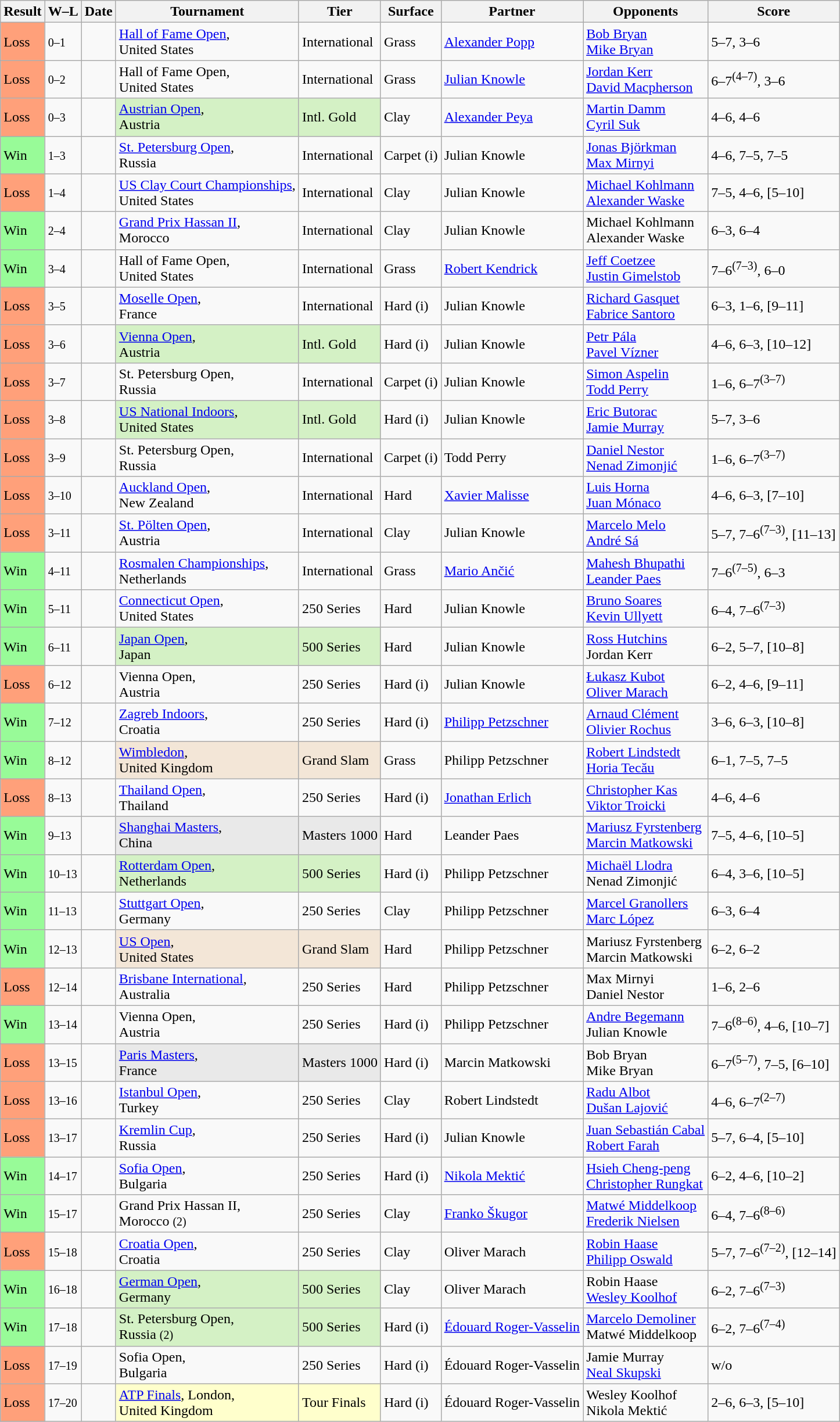<table class="sortable wikitable nowrap">
<tr>
<th>Result</th>
<th class="unsortable">W–L</th>
<th>Date</th>
<th>Tournament</th>
<th>Tier</th>
<th>Surface</th>
<th>Partner</th>
<th>Opponents</th>
<th class="unsortable">Score</th>
</tr>
<tr>
<td bgcolor=FFA07A>Loss</td>
<td><small>0–1</small></td>
<td><a href='#'></a></td>
<td><a href='#'>Hall of Fame Open</a>, <br>United States</td>
<td>International</td>
<td>Grass</td>
<td> <a href='#'>Alexander Popp</a></td>
<td> <a href='#'>Bob Bryan</a> <br> <a href='#'>Mike Bryan</a></td>
<td>5–7, 3–6</td>
</tr>
<tr>
<td bgcolor=FFA07A>Loss</td>
<td><small>0–2</small></td>
<td><a href='#'></a></td>
<td>Hall of Fame Open, <br>United States</td>
<td>International</td>
<td>Grass</td>
<td> <a href='#'>Julian Knowle</a></td>
<td> <a href='#'>Jordan Kerr</a> <br> <a href='#'>David Macpherson</a></td>
<td>6–7<sup>(4–7)</sup>, 3–6</td>
</tr>
<tr>
<td bgcolor=FFA07A>Loss</td>
<td><small>0–3</small></td>
<td><a href='#'></a></td>
<td style="background:#D4F1C5;"><a href='#'>Austrian Open</a>, <br>Austria</td>
<td style="background:#D4F1C5;">Intl. Gold</td>
<td>Clay</td>
<td> <a href='#'>Alexander Peya</a></td>
<td> <a href='#'>Martin Damm</a> <br> <a href='#'>Cyril Suk</a></td>
<td>4–6, 4–6</td>
</tr>
<tr>
<td bgcolor=98FB98>Win</td>
<td><small>1–3</small></td>
<td><a href='#'></a></td>
<td><a href='#'>St. Petersburg Open</a>, <br>Russia</td>
<td>International</td>
<td>Carpet (i)</td>
<td> Julian Knowle</td>
<td> <a href='#'>Jonas Björkman</a> <br> <a href='#'>Max Mirnyi</a></td>
<td>4–6, 7–5, 7–5</td>
</tr>
<tr>
<td bgcolor=FFA07A>Loss</td>
<td><small>1–4</small></td>
<td><a href='#'></a></td>
<td><a href='#'>US Clay Court Championships</a>, <br>United States</td>
<td>International</td>
<td>Clay</td>
<td> Julian Knowle</td>
<td> <a href='#'>Michael Kohlmann</a> <br> <a href='#'>Alexander Waske</a></td>
<td>7–5, 4–6, [5–10]</td>
</tr>
<tr>
<td bgcolor=98FB98>Win</td>
<td><small>2–4</small></td>
<td><a href='#'></a></td>
<td><a href='#'>Grand Prix Hassan II</a>, <br>Morocco</td>
<td>International</td>
<td>Clay</td>
<td> Julian Knowle</td>
<td> Michael Kohlmann <br> Alexander Waske</td>
<td>6–3, 6–4</td>
</tr>
<tr>
<td bgcolor=98FB98>Win</td>
<td><small>3–4</small></td>
<td><a href='#'></a></td>
<td>Hall of Fame Open, <br> United States</td>
<td>International</td>
<td>Grass</td>
<td> <a href='#'>Robert Kendrick</a></td>
<td> <a href='#'>Jeff Coetzee</a> <br> <a href='#'>Justin Gimelstob</a></td>
<td>7–6<sup>(7–3)</sup>, 6–0</td>
</tr>
<tr>
<td bgcolor=FFA07A>Loss</td>
<td><small>3–5</small></td>
<td><a href='#'></a></td>
<td><a href='#'>Moselle Open</a>, <br> France</td>
<td>International</td>
<td>Hard (i)</td>
<td> Julian Knowle</td>
<td> <a href='#'>Richard Gasquet</a> <br> <a href='#'>Fabrice Santoro</a></td>
<td>6–3, 1–6, [9–11]</td>
</tr>
<tr>
<td bgcolor=FFA07A>Loss</td>
<td><small>3–6</small></td>
<td><a href='#'></a></td>
<td style="background:#D4F1C5;"><a href='#'>Vienna Open</a>, <br> Austria</td>
<td style="background:#D4F1C5;">Intl. Gold</td>
<td>Hard (i)</td>
<td> Julian Knowle</td>
<td> <a href='#'>Petr Pála</a> <br> <a href='#'>Pavel Vízner</a></td>
<td>4–6, 6–3, [10–12]</td>
</tr>
<tr>
<td bgcolor=FFA07A>Loss</td>
<td><small>3–7</small></td>
<td><a href='#'></a></td>
<td>St. Petersburg Open, <br>Russia</td>
<td>International</td>
<td>Carpet (i)</td>
<td> Julian Knowle</td>
<td> <a href='#'>Simon Aspelin</a> <br> <a href='#'>Todd Perry</a></td>
<td>1–6, 6–7<sup>(3–7)</sup></td>
</tr>
<tr>
<td bgcolor=FFA07A>Loss</td>
<td><small>3–8</small></td>
<td><a href='#'></a></td>
<td style="background:#D4F1C5;"><a href='#'>US National Indoors</a>, <br>United States</td>
<td style="background:#D4F1C5;">Intl. Gold</td>
<td>Hard (i)</td>
<td> Julian Knowle</td>
<td> <a href='#'>Eric Butorac</a> <br> <a href='#'>Jamie Murray</a></td>
<td>5–7, 3–6</td>
</tr>
<tr>
<td bgcolor=FFA07A>Loss</td>
<td><small>3–9</small></td>
<td><a href='#'></a></td>
<td>St. Petersburg Open, <br>Russia</td>
<td>International</td>
<td>Carpet (i)</td>
<td> Todd Perry</td>
<td> <a href='#'>Daniel Nestor</a> <br> <a href='#'>Nenad Zimonjić</a></td>
<td>1–6, 6–7<sup>(3–7)</sup></td>
</tr>
<tr>
<td bgcolor=FFA07A>Loss</td>
<td><small>3–10</small></td>
<td><a href='#'></a></td>
<td><a href='#'>Auckland Open</a>, <br>New Zealand</td>
<td>International</td>
<td>Hard</td>
<td> <a href='#'>Xavier Malisse</a></td>
<td> <a href='#'>Luis Horna</a> <br> <a href='#'>Juan Mónaco</a></td>
<td>4–6, 6–3, [7–10]</td>
</tr>
<tr>
<td bgcolor=FFA07A>Loss</td>
<td><small>3–11</small></td>
<td><a href='#'></a></td>
<td><a href='#'>St. Pölten Open</a>, <br>Austria</td>
<td>International</td>
<td>Clay</td>
<td> Julian Knowle</td>
<td> <a href='#'>Marcelo Melo</a> <br> <a href='#'>André Sá</a></td>
<td>5–7, 7–6<sup>(7–3)</sup>, [11–13]</td>
</tr>
<tr>
<td bgcolor=98FB98>Win</td>
<td><small>4–11</small></td>
<td><a href='#'></a></td>
<td><a href='#'>Rosmalen Championships</a>, <br>Netherlands</td>
<td>International</td>
<td>Grass</td>
<td> <a href='#'>Mario Ančić</a></td>
<td> <a href='#'>Mahesh Bhupathi</a> <br> <a href='#'>Leander Paes</a></td>
<td>7–6<sup>(7–5)</sup>, 6–3</td>
</tr>
<tr>
<td bgcolor=98FB98>Win</td>
<td><small>5–11</small></td>
<td><a href='#'></a></td>
<td><a href='#'>Connecticut Open</a>, <br>United States</td>
<td>250 Series</td>
<td>Hard</td>
<td> Julian Knowle</td>
<td> <a href='#'>Bruno Soares</a> <br> <a href='#'>Kevin Ullyett</a></td>
<td>6–4, 7–6<sup>(7–3)</sup></td>
</tr>
<tr>
<td bgcolor=98FB98>Win</td>
<td><small>6–11</small></td>
<td><a href='#'></a></td>
<td style="background:#D4F1C5;"><a href='#'>Japan Open</a>, <br>Japan</td>
<td style="background:#D4F1C5;">500 Series</td>
<td>Hard</td>
<td> Julian Knowle</td>
<td> <a href='#'>Ross Hutchins</a> <br> Jordan Kerr</td>
<td>6–2, 5–7, [10–8]</td>
</tr>
<tr>
<td bgcolor=FFA07A>Loss</td>
<td><small>6–12</small></td>
<td><a href='#'></a></td>
<td>Vienna Open, <br>Austria</td>
<td>250 Series</td>
<td>Hard (i)</td>
<td> Julian Knowle</td>
<td> <a href='#'>Łukasz Kubot</a> <br> <a href='#'>Oliver Marach</a></td>
<td>6–2, 4–6, [9–11]</td>
</tr>
<tr>
<td bgcolor=98FB98>Win</td>
<td><small>7–12</small></td>
<td><a href='#'></a></td>
<td><a href='#'>Zagreb Indoors</a>, <br>Croatia</td>
<td>250 Series</td>
<td>Hard (i)</td>
<td> <a href='#'>Philipp Petzschner</a></td>
<td> <a href='#'>Arnaud Clément</a> <br> <a href='#'>Olivier Rochus</a></td>
<td>3–6, 6–3, [10–8]</td>
</tr>
<tr>
<td bgcolor=98FB98>Win</td>
<td><small>8–12</small></td>
<td><a href='#'></a></td>
<td style="background:#F3E6D7;"><a href='#'>Wimbledon</a>, <br>United Kingdom</td>
<td style="background:#F3E6D7;">Grand Slam</td>
<td>Grass</td>
<td> Philipp Petzschner</td>
<td> <a href='#'>Robert Lindstedt</a> <br> <a href='#'>Horia Tecău</a></td>
<td>6–1, 7–5, 7–5</td>
</tr>
<tr>
<td bgcolor=FFA07A>Loss</td>
<td><small>8–13</small></td>
<td><a href='#'></a></td>
<td><a href='#'>Thailand Open</a>, <br> Thailand</td>
<td>250 Series</td>
<td>Hard (i)</td>
<td> <a href='#'>Jonathan Erlich</a></td>
<td> <a href='#'>Christopher Kas</a> <br> <a href='#'>Viktor Troicki</a></td>
<td>4–6, 4–6</td>
</tr>
<tr>
<td bgcolor=98FB98>Win</td>
<td><small>9–13</small></td>
<td><a href='#'></a></td>
<td style="background:#E9E9E9;"><a href='#'>Shanghai Masters</a>, <br>China</td>
<td style="background:#E9E9E9;">Masters 1000</td>
<td>Hard</td>
<td> Leander Paes</td>
<td> <a href='#'>Mariusz Fyrstenberg</a> <br> <a href='#'>Marcin Matkowski</a></td>
<td>7–5, 4–6, [10–5]</td>
</tr>
<tr>
<td bgcolor=98FB98>Win</td>
<td><small>10–13</small></td>
<td><a href='#'></a></td>
<td style="background:#D4F1C5;"><a href='#'>Rotterdam Open</a>, <br>Netherlands</td>
<td style="background:#D4F1C5;">500 Series</td>
<td>Hard (i)</td>
<td> Philipp Petzschner</td>
<td> <a href='#'>Michaël Llodra</a> <br> Nenad Zimonjić</td>
<td>6–4, 3–6, [10–5]</td>
</tr>
<tr>
<td bgcolor=98FB98>Win</td>
<td><small>11–13</small></td>
<td><a href='#'></a></td>
<td><a href='#'>Stuttgart Open</a>, <br>Germany</td>
<td>250 Series</td>
<td>Clay</td>
<td> Philipp Petzschner</td>
<td> <a href='#'>Marcel Granollers</a> <br> <a href='#'>Marc López</a></td>
<td>6–3, 6–4</td>
</tr>
<tr>
<td bgcolor=98FB98>Win</td>
<td><small>12–13</small></td>
<td><a href='#'></a></td>
<td style="background:#F3E6D7;"><a href='#'>US Open</a>, <br>United States</td>
<td style="background:#F3E6D7;">Grand Slam</td>
<td>Hard</td>
<td> Philipp Petzschner</td>
<td> Mariusz Fyrstenberg <br> Marcin Matkowski</td>
<td>6–2, 6–2</td>
</tr>
<tr>
<td bgcolor=FFA07A>Loss</td>
<td><small>12–14</small></td>
<td><a href='#'></a></td>
<td><a href='#'>Brisbane International</a>, <br>Australia</td>
<td>250 Series</td>
<td>Hard</td>
<td> Philipp Petzschner</td>
<td> Max Mirnyi <br> Daniel Nestor</td>
<td>1–6, 2–6</td>
</tr>
<tr>
<td bgcolor=98FB98>Win</td>
<td><small>13–14</small></td>
<td><a href='#'></a></td>
<td>Vienna Open, <br> Austria</td>
<td>250 Series</td>
<td>Hard (i)</td>
<td> Philipp Petzschner</td>
<td> <a href='#'>Andre Begemann</a> <br> Julian Knowle</td>
<td>7–6<sup>(8–6)</sup>, 4–6, [10–7]</td>
</tr>
<tr>
<td bgcolor=FFA07A>Loss</td>
<td><small>13–15</small></td>
<td><a href='#'></a></td>
<td style="background:#E9E9E9;"><a href='#'>Paris Masters</a>, <br>France</td>
<td style="background:#E9E9E9;">Masters 1000</td>
<td>Hard (i)</td>
<td> Marcin Matkowski</td>
<td> Bob Bryan <br> Mike Bryan</td>
<td>6–7<sup>(5–7)</sup>, 7–5, [6–10]</td>
</tr>
<tr>
<td bgcolor=FFA07A>Loss</td>
<td><small>13–16</small></td>
<td><a href='#'></a></td>
<td><a href='#'>Istanbul Open</a>, <br>Turkey</td>
<td>250 Series</td>
<td>Clay</td>
<td> Robert Lindstedt</td>
<td> <a href='#'>Radu Albot</a> <br> <a href='#'>Dušan Lajović</a></td>
<td>4–6, 6–7<sup>(2–7)</sup></td>
</tr>
<tr>
<td bgcolor=FFA07A>Loss</td>
<td><small>13–17</small></td>
<td><a href='#'></a></td>
<td><a href='#'>Kremlin Cup</a>, <br>Russia</td>
<td>250 Series</td>
<td>Hard (i)</td>
<td> Julian Knowle</td>
<td> <a href='#'>Juan Sebastián Cabal</a> <br> <a href='#'>Robert Farah</a></td>
<td>5–7, 6–4, [5–10]</td>
</tr>
<tr>
<td bgcolor=98FB98>Win</td>
<td><small>14–17</small></td>
<td><a href='#'></a></td>
<td><a href='#'>Sofia Open</a>, <br>Bulgaria</td>
<td>250 Series</td>
<td>Hard (i)</td>
<td> <a href='#'>Nikola Mektić</a></td>
<td> <a href='#'>Hsieh Cheng-peng</a><br> <a href='#'>Christopher Rungkat</a></td>
<td>6–2, 4–6, [10–2]</td>
</tr>
<tr>
<td bgcolor=98FB98>Win</td>
<td><small>15–17</small></td>
<td><a href='#'></a></td>
<td>Grand Prix Hassan II, <br>Morocco <small>(2)</small></td>
<td>250 Series</td>
<td>Clay</td>
<td> <a href='#'>Franko Škugor</a></td>
<td> <a href='#'>Matwé Middelkoop</a><br> <a href='#'>Frederik Nielsen</a></td>
<td>6–4, 7–6<sup>(8–6)</sup></td>
</tr>
<tr>
<td bgcolor=FFA07A>Loss</td>
<td><small>15–18</small></td>
<td><a href='#'></a></td>
<td><a href='#'>Croatia Open</a>, <br>Croatia</td>
<td>250 Series</td>
<td>Clay</td>
<td> Oliver Marach</td>
<td> <a href='#'>Robin Haase</a><br> <a href='#'>Philipp Oswald</a></td>
<td>5–7, 7–6<sup>(7–2)</sup>, [12–14]</td>
</tr>
<tr>
<td bgcolor=98FB98>Win</td>
<td><small>16–18</small></td>
<td><a href='#'></a></td>
<td style="background:#D4F1C5;"><a href='#'>German Open</a>, <br>Germany</td>
<td style="background:#D4F1C5;">500 Series</td>
<td>Clay</td>
<td> Oliver Marach</td>
<td> Robin Haase<br> <a href='#'>Wesley Koolhof</a></td>
<td>6–2, 7–6<sup>(7–3)</sup></td>
</tr>
<tr>
<td bgcolor=98FB98>Win</td>
<td><small>17–18</small></td>
<td><a href='#'></a></td>
<td style="background:#D4F1C5;">St. Petersburg Open, <br>Russia <small>(2)</small></td>
<td style="background:#D4F1C5;">500 Series</td>
<td>Hard (i)</td>
<td> <a href='#'>Édouard Roger-Vasselin</a></td>
<td> <a href='#'>Marcelo Demoliner</a><br> Matwé Middelkoop</td>
<td>6–2, 7–6<sup>(7–4)</sup></td>
</tr>
<tr>
<td bgcolor=FFA07A>Loss</td>
<td><small>17–19</small></td>
<td><a href='#'></a></td>
<td>Sofia Open, <br>Bulgaria</td>
<td>250 Series</td>
<td>Hard (i)</td>
<td> Édouard Roger-Vasselin</td>
<td> Jamie Murray <br> <a href='#'>Neal Skupski</a></td>
<td>w/o</td>
</tr>
<tr>
<td bgcolor=FFA07A>Loss</td>
<td><small>17–20</small></td>
<td><a href='#'></a></td>
<td style="background:#ffffcc;"><a href='#'>ATP Finals</a>, London, <br>United Kingdom</td>
<td style="background:#ffffcc;">Tour Finals</td>
<td>Hard (i)</td>
<td> Édouard Roger-Vasselin</td>
<td> Wesley Koolhof <br> Nikola Mektić</td>
<td>2–6, 6–3, [5–10]</td>
</tr>
</table>
